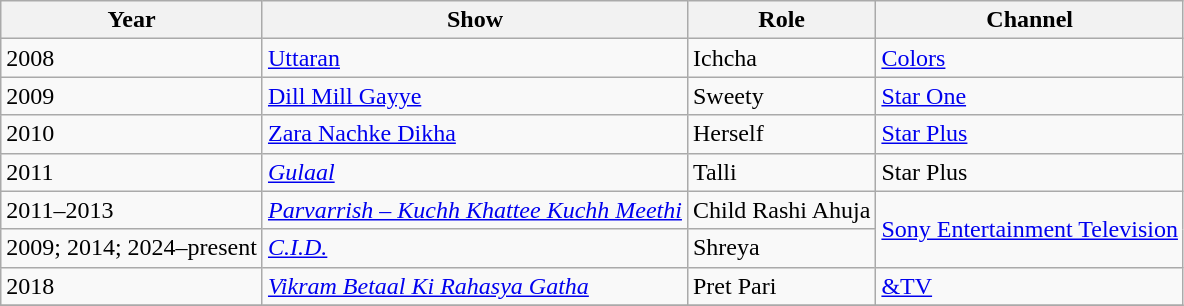<table class = "wikitable sortable">
<tr>
<th>Year</th>
<th>Show</th>
<th>Role</th>
<th>Channel</th>
</tr>
<tr>
<td>2008</td>
<td><a href='#'>Uttaran</a></td>
<td>Ichcha</td>
<td><a href='#'>Colors</a></td>
</tr>
<tr>
<td>2009</td>
<td><a href='#'>Dill Mill Gayye</a></td>
<td>Sweety</td>
<td><a href='#'>Star One</a></td>
</tr>
<tr>
<td>2010</td>
<td><a href='#'>Zara Nachke Dikha</a></td>
<td>Herself</td>
<td><a href='#'>Star Plus</a></td>
</tr>
<tr>
<td>2011</td>
<td><em><a href='#'>Gulaal</a></em></td>
<td>Talli</td>
<td>Star Plus</td>
</tr>
<tr>
<td>2011–2013</td>
<td><em><a href='#'>Parvarrish – Kuchh Khattee Kuchh Meethi</a></em></td>
<td>Child Rashi Ahuja</td>
<td rowspan = "2"><a href='#'>Sony Entertainment Television</a></td>
</tr>
<tr>
<td>2009; 2014; 2024–present</td>
<td><em><a href='#'>C.I.D.</a></em></td>
<td>Shreya</td>
</tr>
<tr>
<td>2018</td>
<td><em><a href='#'>Vikram Betaal Ki Rahasya Gatha</a></em></td>
<td>Pret Pari</td>
<td><a href='#'>&TV</a></td>
</tr>
<tr>
</tr>
</table>
